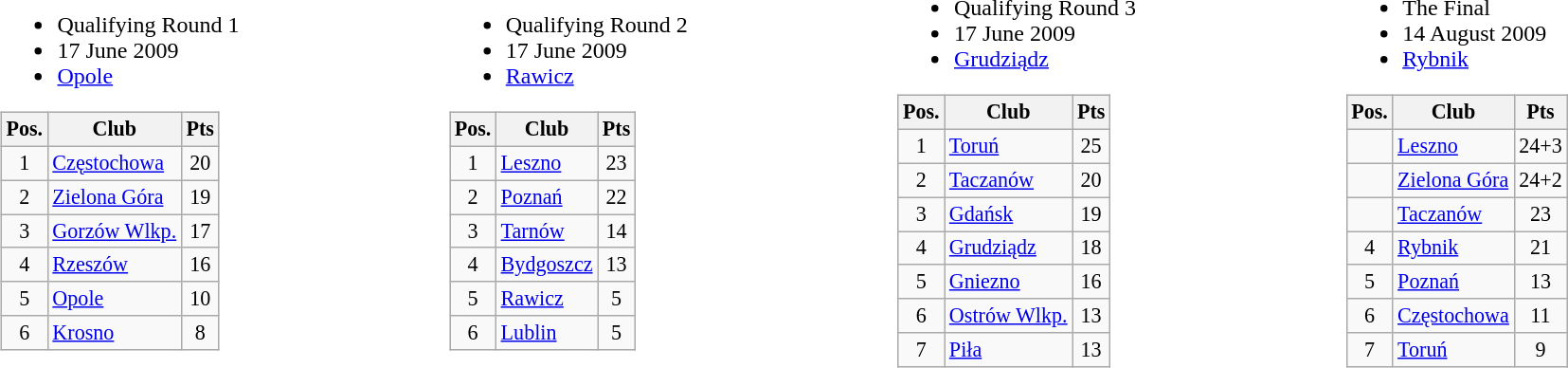<table width=100%>
<tr>
<td width=25%><br><ul><li>Qualifying Round 1</li><li>17 June 2009</li><li> <a href='#'>Opole</a></li></ul><table class=wikitable style="font-size: 92%">
<tr>
<th>Pos.</th>
<th>Club</th>
<th>Pts</th>
</tr>
<tr align=center >
<td>1</td>
<td align=left><a href='#'>Częstochowa</a></td>
<td>20</td>
</tr>
<tr align=center >
<td>2</td>
<td align=left><a href='#'>Zielona Góra</a></td>
<td>19</td>
</tr>
<tr align=center>
<td>3</td>
<td align=left><a href='#'>Gorzów Wlkp.</a></td>
<td>17</td>
</tr>
<tr align=center>
<td>4</td>
<td align=left><a href='#'>Rzeszów</a></td>
<td>16</td>
</tr>
<tr align=center>
<td>5</td>
<td align=left><a href='#'>Opole</a></td>
<td>10</td>
</tr>
<tr align=center>
<td>6</td>
<td align=left><a href='#'>Krosno</a></td>
<td>8</td>
</tr>
</table>
</td>
<td width=25%><br><ul><li>Qualifying Round 2</li><li>17 June 2009</li><li> <a href='#'>Rawicz</a></li></ul><table class=wikitable style="font-size: 92%">
<tr>
<th>Pos.</th>
<th>Club</th>
<th>Pts</th>
</tr>
<tr align=center >
<td>1</td>
<td align=left><a href='#'>Leszno</a></td>
<td>23</td>
</tr>
<tr align=center >
<td>2</td>
<td align=left><a href='#'>Poznań</a></td>
<td>22</td>
</tr>
<tr align=center>
<td>3</td>
<td align=left><a href='#'>Tarnów</a></td>
<td>14</td>
</tr>
<tr align=center>
<td>4</td>
<td align=left><a href='#'>Bydgoszcz</a></td>
<td>13</td>
</tr>
<tr align=center>
<td>5</td>
<td align=left><a href='#'>Rawicz</a></td>
<td>5</td>
</tr>
<tr align=center>
<td>6</td>
<td align=left><a href='#'>Lublin</a></td>
<td>5</td>
</tr>
</table>
</td>
<td width=25%><br><ul><li>Qualifying Round 3</li><li>17 June 2009</li><li> <a href='#'>Grudziądz</a></li></ul><table class=wikitable style="font-size: 92%">
<tr>
<th>Pos.</th>
<th>Club</th>
<th>Pts</th>
</tr>
<tr align=center >
<td>1</td>
<td align=left><a href='#'>Toruń</a></td>
<td>25</td>
</tr>
<tr align=center >
<td>2</td>
<td align=left><a href='#'>Taczanów</a></td>
<td>20</td>
</tr>
<tr align=center>
<td>3</td>
<td align=left><a href='#'>Gdańsk</a></td>
<td>19</td>
</tr>
<tr align=center>
<td>4</td>
<td align=left><a href='#'>Grudziądz</a></td>
<td>18</td>
</tr>
<tr align=center>
<td>5</td>
<td align=left><a href='#'>Gniezno</a></td>
<td>16</td>
</tr>
<tr align=center>
<td>6</td>
<td align=left><a href='#'>Ostrów Wlkp.</a></td>
<td>13</td>
</tr>
<tr align=center>
<td>7</td>
<td align=left><a href='#'>Piła</a></td>
<td>13</td>
</tr>
</table>
</td>
<td width=25%><br><ul><li>The Final</li><li>14 August 2009</li><li> <a href='#'>Rybnik</a></li></ul><table class=wikitable style="font-size: 92%">
<tr>
<th>Pos.</th>
<th>Club</th>
<th>Pts</th>
</tr>
<tr align=center>
<td></td>
<td align=left><a href='#'>Leszno</a></td>
<td>24+3</td>
</tr>
<tr align=center>
<td></td>
<td align=left><a href='#'>Zielona Góra</a></td>
<td>24+2</td>
</tr>
<tr align=center>
<td></td>
<td align=left><a href='#'>Taczanów</a></td>
<td>23</td>
</tr>
<tr align=center>
<td>4</td>
<td align=left><a href='#'>Rybnik</a></td>
<td>21</td>
</tr>
<tr align=center>
<td>5</td>
<td align=left><a href='#'>Poznań</a></td>
<td>13</td>
</tr>
<tr align=center>
<td>6</td>
<td align=left><a href='#'>Częstochowa</a></td>
<td>11</td>
</tr>
<tr align=center>
<td>7</td>
<td align=left><a href='#'>Toruń</a></td>
<td>9</td>
</tr>
</table>
</td>
</tr>
</table>
